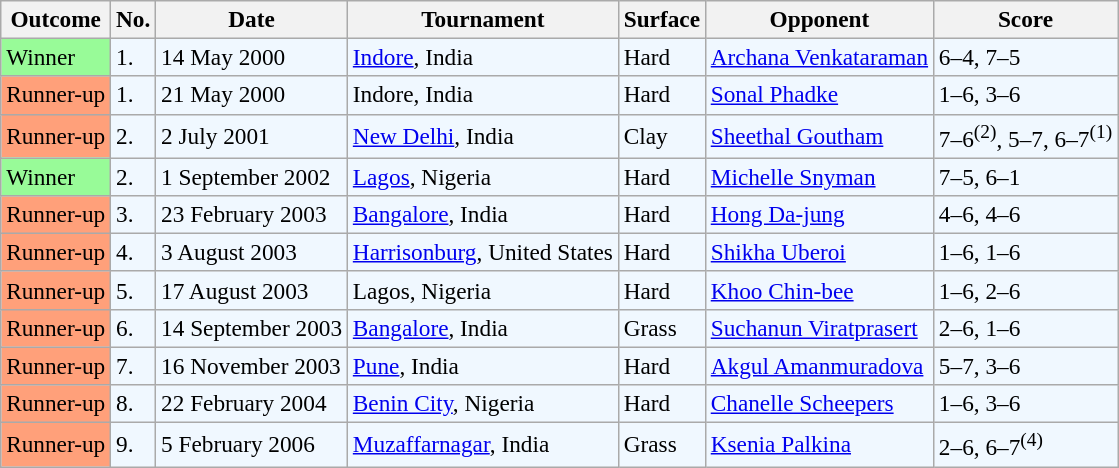<table class="sortable wikitable" style=font-size:97%>
<tr>
<th>Outcome</th>
<th>No.</th>
<th>Date</th>
<th>Tournament</th>
<th>Surface</th>
<th>Opponent</th>
<th class="unsortable">Score</th>
</tr>
<tr bgcolor="#f0f8ff">
<td bgcolor="98FB98">Winner</td>
<td>1.</td>
<td>14 May 2000</td>
<td><a href='#'>Indore</a>, India</td>
<td>Hard</td>
<td> <a href='#'>Archana Venkataraman</a></td>
<td>6–4, 7–5</td>
</tr>
<tr bgcolor="#f0f8ff">
<td bgcolor="FFA07A">Runner-up</td>
<td>1.</td>
<td>21 May 2000</td>
<td>Indore, India</td>
<td>Hard</td>
<td> <a href='#'>Sonal Phadke</a></td>
<td>1–6, 3–6</td>
</tr>
<tr bgcolor="#f0f8ff">
<td bgcolor="FFA07A">Runner-up</td>
<td>2.</td>
<td>2 July 2001</td>
<td><a href='#'>New Delhi</a>, India</td>
<td>Clay</td>
<td> <a href='#'>Sheethal Goutham</a></td>
<td>7–6<sup>(2)</sup>, 5–7, 6–7<sup>(1)</sup></td>
</tr>
<tr bgcolor="#f0f8ff">
<td bgcolor="98FB98">Winner</td>
<td>2.</td>
<td>1 September 2002</td>
<td><a href='#'>Lagos</a>, Nigeria</td>
<td>Hard</td>
<td> <a href='#'>Michelle Snyman</a></td>
<td>7–5, 6–1</td>
</tr>
<tr bgcolor="#f0f8ff">
<td bgcolor="FFA07A">Runner-up</td>
<td>3.</td>
<td>23 February 2003</td>
<td><a href='#'>Bangalore</a>, India</td>
<td>Hard</td>
<td> <a href='#'>Hong Da-jung</a></td>
<td>4–6, 4–6</td>
</tr>
<tr bgcolor="#f0f8ff">
<td bgcolor="FFA07A">Runner-up</td>
<td>4.</td>
<td>3 August 2003</td>
<td><a href='#'>Harrisonburg</a>, United States</td>
<td>Hard</td>
<td> <a href='#'>Shikha Uberoi</a></td>
<td>1–6, 1–6</td>
</tr>
<tr bgcolor="#f0f8ff">
<td bgcolor="FFA07A">Runner-up</td>
<td>5.</td>
<td>17 August 2003</td>
<td>Lagos, Nigeria</td>
<td>Hard</td>
<td> <a href='#'>Khoo Chin-bee</a></td>
<td>1–6, 2–6</td>
</tr>
<tr bgcolor="#f0f8ff">
<td bgcolor="FFA07A">Runner-up</td>
<td>6.</td>
<td>14 September 2003</td>
<td><a href='#'>Bangalore</a>, India</td>
<td>Grass</td>
<td> <a href='#'>Suchanun Viratprasert</a></td>
<td>2–6, 1–6</td>
</tr>
<tr bgcolor="#f0f8ff">
<td bgcolor="FFA07A">Runner-up</td>
<td>7.</td>
<td>16 November 2003</td>
<td><a href='#'>Pune</a>, India</td>
<td>Hard</td>
<td> <a href='#'>Akgul Amanmuradova</a></td>
<td>5–7, 3–6</td>
</tr>
<tr bgcolor="#f0f8ff">
<td bgcolor="FFA07A">Runner-up</td>
<td>8.</td>
<td>22 February 2004</td>
<td><a href='#'>Benin City</a>, Nigeria</td>
<td>Hard</td>
<td> <a href='#'>Chanelle Scheepers</a></td>
<td>1–6, 3–6</td>
</tr>
<tr bgcolor="#f0f8ff">
<td bgcolor="FFA07A">Runner-up</td>
<td>9.</td>
<td>5 February 2006</td>
<td><a href='#'>Muzaffarnagar</a>, India</td>
<td>Grass</td>
<td> <a href='#'>Ksenia Palkina</a></td>
<td>2–6, 6–7<sup>(4)</sup></td>
</tr>
</table>
